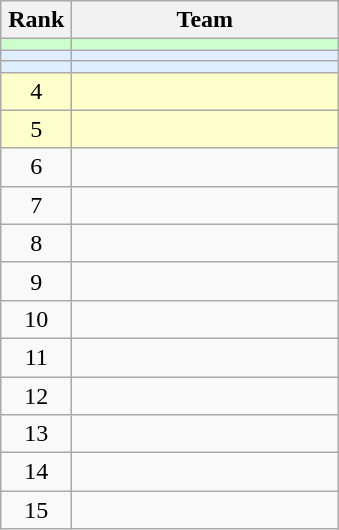<table class="wikitable" style="text-align: center;">
<tr>
<th width=40>Rank</th>
<th width=170>Team</th>
</tr>
<tr bgcolor=#CCFFCC>
<td></td>
<td align="left"></td>
</tr>
<tr bgcolor=#dfefff>
<td></td>
<td align="left"></td>
</tr>
<tr bgcolor=#dfefff>
<td></td>
<td align="left"></td>
</tr>
<tr bgcolor=#ffffcc>
<td>4</td>
<td align="left"></td>
</tr>
<tr bgcolor=#ffffcc>
<td>5</td>
<td align="left"></td>
</tr>
<tr>
<td>6</td>
<td align="left"></td>
</tr>
<tr>
<td>7</td>
<td align="left"></td>
</tr>
<tr>
<td>8</td>
<td align="left"></td>
</tr>
<tr>
<td>9</td>
<td align="left"></td>
</tr>
<tr>
<td>10</td>
<td align="left"></td>
</tr>
<tr>
<td>11</td>
<td align="left"></td>
</tr>
<tr>
<td>12</td>
<td align="left"></td>
</tr>
<tr>
<td>13</td>
<td align="left"></td>
</tr>
<tr>
<td>14</td>
<td align="left"></td>
</tr>
<tr>
<td>15</td>
<td align="left"></td>
</tr>
</table>
